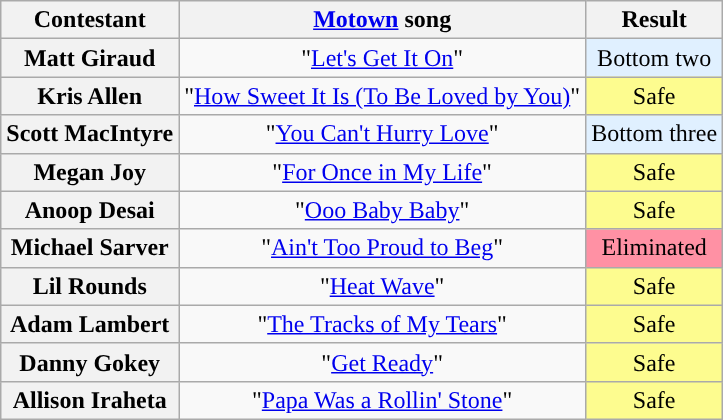<table class="wikitable unsortable" style="text-align:center;">
<tr>
<th scope="col">Contestant</th>
<th scope="col"><a href='#'>Motown</a> song</th>
<th scope="col">Result</th>
</tr>
<tr>
<th scope="row">Matt Giraud</th>
<td>"<a href='#'>Let's Get It On</a>"</td>
<td bgcolor="E0F0FF">Bottom two</td>
</tr>
<tr>
<th scope="row">Kris Allen</th>
<td>"<a href='#'>How Sweet It Is (To Be Loved by You)</a>"</td>
<td style="background:#FDFC8F">Safe</td>
</tr>
<tr>
<th scope="row">Scott MacIntyre</th>
<td>"<a href='#'>You Can't Hurry Love</a>"</td>
<td bgcolor="E0F0FF">Bottom three</td>
</tr>
<tr>
<th scope="row">Megan Joy</th>
<td>"<a href='#'>For Once in My Life</a>"</td>
<td style="background:#FDFC8F">Safe</td>
</tr>
<tr>
<th scope="row">Anoop Desai</th>
<td>"<a href='#'>Ooo Baby Baby</a>"</td>
<td style="background:#FDFC8F">Safe</td>
</tr>
<tr>
<th scope="row">Michael Sarver</th>
<td>"<a href='#'>Ain't Too Proud to Beg</a>"</td>
<td bgcolor="FF91A4">Eliminated</td>
</tr>
<tr>
<th scope="row">Lil Rounds</th>
<td>"<a href='#'>Heat Wave</a>"</td>
<td style="background:#FDFC8F">Safe</td>
</tr>
<tr>
<th scope="row">Adam Lambert</th>
<td>"<a href='#'>The Tracks of My Tears</a>"</td>
<td style="background:#FDFC8F">Safe</td>
</tr>
<tr>
<th scope="row">Danny Gokey</th>
<td>"<a href='#'>Get Ready</a>"</td>
<td style="background:#FDFC8F">Safe</td>
</tr>
<tr>
<th scope="row">Allison Iraheta</th>
<td>"<a href='#'>Papa Was a Rollin' Stone</a>"</td>
<td style="background:#FDFC8F">Safe</td>
</tr>
</table>
